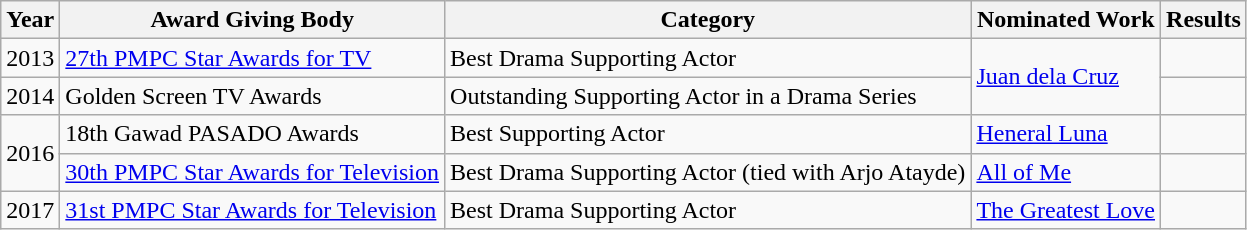<table class="wikitable">
<tr>
<th>Year</th>
<th>Award Giving Body</th>
<th>Category</th>
<th>Nominated Work</th>
<th>Results</th>
</tr>
<tr>
<td>2013</td>
<td><a href='#'>27th PMPC Star Awards for TV</a></td>
<td>Best Drama Supporting Actor</td>
<td rowspan=2><a href='#'>Juan dela Cruz</a></td>
<td></td>
</tr>
<tr>
<td>2014</td>
<td>Golden Screen TV Awards</td>
<td>Outstanding Supporting Actor in a Drama Series</td>
<td></td>
</tr>
<tr>
<td rowspan=2>2016</td>
<td>18th Gawad PASADO Awards</td>
<td>Best Supporting Actor</td>
<td><a href='#'>Heneral Luna</a></td>
<td></td>
</tr>
<tr>
<td><a href='#'>30th PMPC Star Awards for Television</a></td>
<td>Best Drama Supporting Actor (tied with Arjo Atayde)</td>
<td><a href='#'>All of Me</a></td>
<td></td>
</tr>
<tr>
<td>2017</td>
<td><a href='#'>31st PMPC Star Awards for Television</a></td>
<td>Best Drama Supporting Actor</td>
<td><a href='#'>The Greatest Love</a></td>
<td></td>
</tr>
</table>
